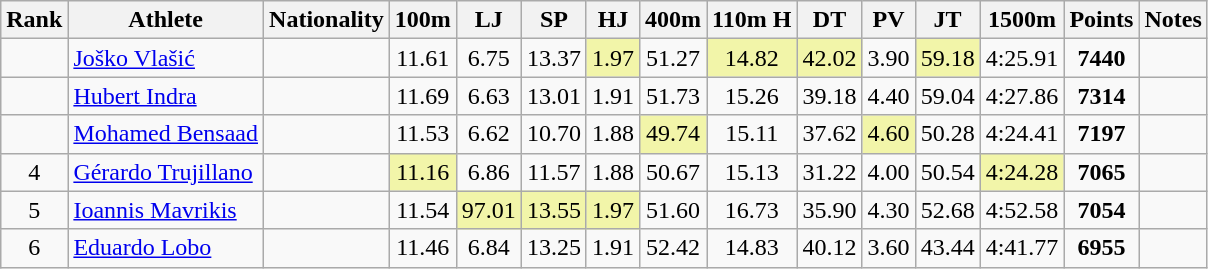<table class="wikitable sortable" style="text-align:center">
<tr>
<th>Rank</th>
<th>Athlete</th>
<th>Nationality</th>
<th>100m</th>
<th>LJ</th>
<th>SP</th>
<th>HJ</th>
<th>400m</th>
<th>110m H</th>
<th>DT</th>
<th>PV</th>
<th>JT</th>
<th>1500m</th>
<th>Points</th>
<th>Notes</th>
</tr>
<tr>
<td></td>
<td align=left><a href='#'>Joško Vlašić</a></td>
<td align=left></td>
<td>11.61</td>
<td>6.75</td>
<td>13.37</td>
<td bgcolor=#F2F5A9>1.97</td>
<td>51.27</td>
<td bgcolor=#F2F5A9>14.82</td>
<td bgcolor=#F2F5A9>42.02</td>
<td>3.90</td>
<td bgcolor=#F2F5A9>59.18</td>
<td>4:25.91</td>
<td><strong>7440</strong></td>
<td></td>
</tr>
<tr>
<td></td>
<td align=left><a href='#'>Hubert Indra</a></td>
<td align=left></td>
<td>11.69</td>
<td>6.63</td>
<td>13.01</td>
<td>1.91</td>
<td>51.73</td>
<td>15.26</td>
<td>39.18</td>
<td>4.40</td>
<td>59.04</td>
<td>4:27.86</td>
<td><strong>7314</strong></td>
<td></td>
</tr>
<tr>
<td></td>
<td align=left><a href='#'>Mohamed Bensaad</a></td>
<td align=left></td>
<td>11.53</td>
<td>6.62</td>
<td>10.70</td>
<td>1.88</td>
<td bgcolor=#F2F5A9>49.74</td>
<td>15.11</td>
<td>37.62</td>
<td bgcolor=#F2F5A9>4.60</td>
<td>50.28</td>
<td>4:24.41</td>
<td><strong>7197</strong></td>
<td></td>
</tr>
<tr>
<td>4</td>
<td align=left><a href='#'>Gérardo Trujillano</a></td>
<td align=left></td>
<td bgcolor=#F2F5A9>11.16</td>
<td>6.86</td>
<td>11.57</td>
<td>1.88</td>
<td>50.67</td>
<td>15.13</td>
<td>31.22</td>
<td>4.00</td>
<td>50.54</td>
<td bgcolor=#F2F5A9>4:24.28</td>
<td><strong>7065</strong></td>
<td></td>
</tr>
<tr>
<td>5</td>
<td align=left><a href='#'>Ioannis Mavrikis</a></td>
<td align=left></td>
<td>11.54</td>
<td bgcolor=#F2F5A9>97.01</td>
<td bgcolor=#F2F5A9>13.55</td>
<td bgcolor=#F2F5A9>1.97</td>
<td>51.60</td>
<td>16.73</td>
<td>35.90</td>
<td>4.30</td>
<td>52.68</td>
<td>4:52.58</td>
<td><strong>7054</strong></td>
<td></td>
</tr>
<tr>
<td>6</td>
<td align=left><a href='#'>Eduardo Lobo</a></td>
<td align=left></td>
<td>11.46</td>
<td>6.84</td>
<td>13.25</td>
<td>1.91</td>
<td>52.42</td>
<td>14.83</td>
<td>40.12</td>
<td>3.60</td>
<td>43.44</td>
<td>4:41.77</td>
<td><strong>6955</strong></td>
<td></td>
</tr>
</table>
